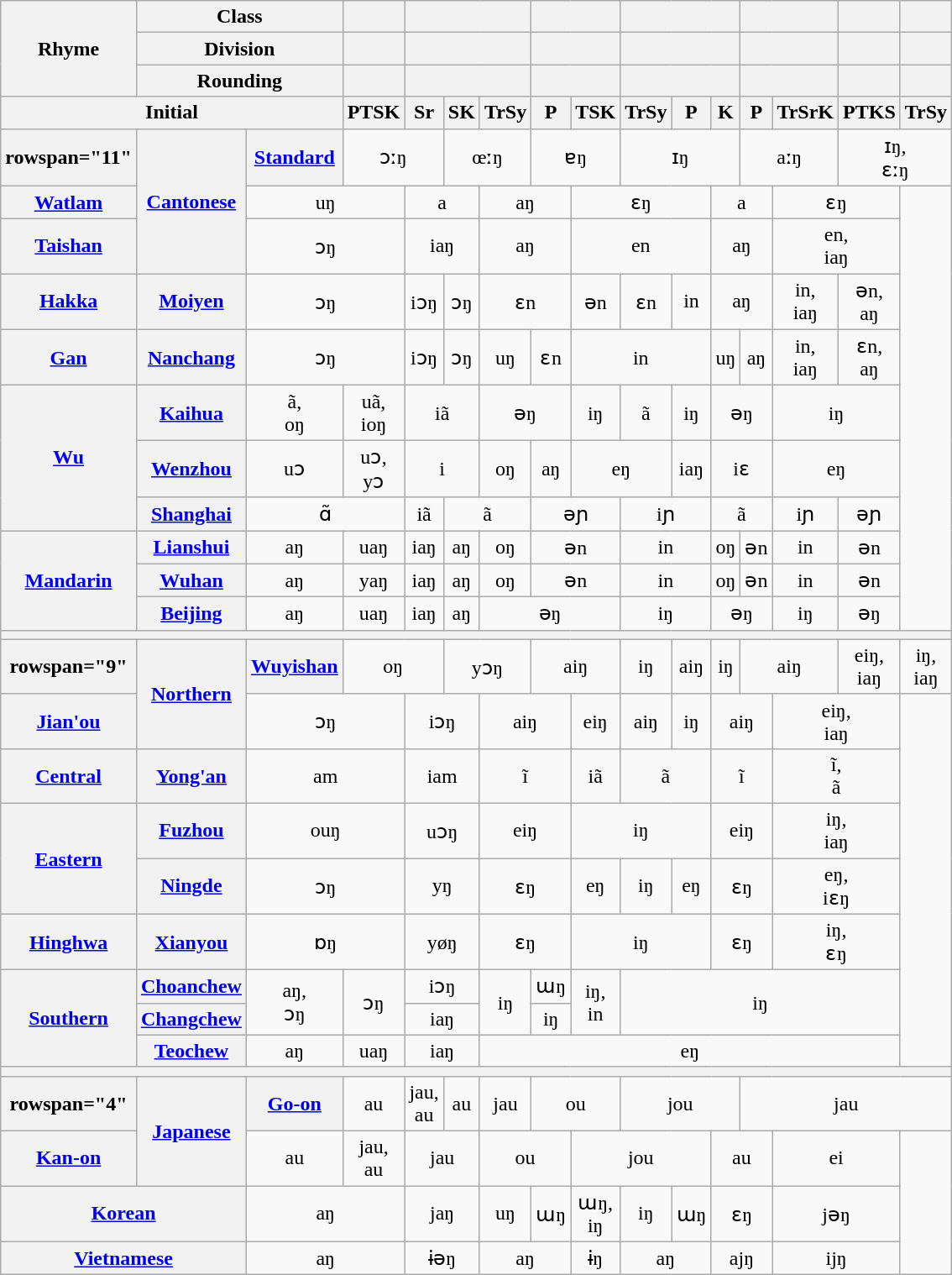<table class="wikitable" style="text-align: center;">
<tr>
<th rowspan="3">Rhyme</th>
<th colspan="2">Class</th>
<th></th>
<th colspan="3"></th>
<th colspan="2"></th>
<th colspan="3"></th>
<th colspan="2"></th>
<th></th>
<th></th>
</tr>
<tr>
<th colspan="2">Division</th>
<th></th>
<th colspan="3"></th>
<th colspan="2"></th>
<th colspan="3"></th>
<th colspan="2"></th>
<th></th>
<th></th>
</tr>
<tr>
<th colspan="2">Rounding</th>
<th></th>
<th colspan="3"></th>
<th colspan="2"></th>
<th colspan="3"></th>
<th colspan="2"></th>
<th></th>
<th></th>
</tr>
<tr>
<th colspan="3">Initial</th>
<th>PTSK</th>
<th>Sr</th>
<th>SK</th>
<th>TrSy</th>
<th>P</th>
<th>TSK</th>
<th>TrSy</th>
<th>P</th>
<th>K</th>
<th>P</th>
<th>TrSrK</th>
<th>PTKS</th>
<th>TrSy</th>
</tr>
<tr>
<th>rowspan="11" </th>
<th rowspan="3"><a href='#'>Cantonese</a></th>
<th><a href='#'>Standard</a></th>
<td colspan="2">ɔːŋ</td>
<td colspan="2">œːŋ</td>
<td colspan="2">ɐŋ</td>
<td colspan="3">ɪŋ</td>
<td colspan="2">aːŋ</td>
<td colspan="2">ɪŋ,<br>ɛːŋ</td>
</tr>
<tr>
<th><a href='#'>Watlam</a></th>
<td colspan="2">uŋ</td>
<td colspan="2">a</td>
<td colspan="2">aŋ</td>
<td colspan="3">ɛŋ</td>
<td colspan="2">a</td>
<td colspan="2">ɛŋ</td>
</tr>
<tr>
<th><a href='#'>Taishan</a></th>
<td colspan="2">ɔŋ</td>
<td colspan="2">iaŋ</td>
<td colspan="2">aŋ</td>
<td colspan="3">en</td>
<td colspan="2">aŋ</td>
<td colspan="2">en,<br>iaŋ</td>
</tr>
<tr>
<th><a href='#'>Hakka</a></th>
<th><a href='#'>Moiyen</a></th>
<td colspan="2">ɔŋ</td>
<td>iɔŋ</td>
<td>ɔŋ</td>
<td colspan="2">ɛn</td>
<td>ən</td>
<td>ɛn</td>
<td>in</td>
<td colspan="2">aŋ</td>
<td>in,<br>iaŋ</td>
<td>ən,<br>aŋ</td>
</tr>
<tr>
<th><a href='#'>Gan</a></th>
<th><a href='#'>Nanchang</a></th>
<td colspan="2">ɔŋ</td>
<td>iɔŋ</td>
<td>ɔŋ</td>
<td>uŋ</td>
<td>ɛn</td>
<td colspan="3">in</td>
<td>uŋ</td>
<td>aŋ</td>
<td>in,<br>iaŋ</td>
<td>ɛn,<br>aŋ</td>
</tr>
<tr>
<th rowspan="3"><a href='#'>Wu</a></th>
<th><a href='#'>Kaihua</a></th>
<td>ã,<br>oŋ</td>
<td>uã,<br>ioŋ</td>
<td colspan="2">iã</td>
<td colspan="2">əŋ</td>
<td>iŋ</td>
<td>ã</td>
<td>iŋ</td>
<td colspan="2">əŋ</td>
<td colspan="2">iŋ</td>
</tr>
<tr>
<th><a href='#'>Wenzhou</a></th>
<td>uɔ</td>
<td>uɔ,<br>yɔ</td>
<td colspan="2">i</td>
<td>oŋ</td>
<td>aŋ</td>
<td colspan="2">eŋ</td>
<td>iaŋ</td>
<td colspan="2">iɛ</td>
<td colspan="2">eŋ</td>
</tr>
<tr>
<th><a href='#'>Shanghai</a></th>
<td colspan="2">ɑ̃</td>
<td>iã</td>
<td colspan="2">ã</td>
<td colspan="2">əɲ</td>
<td colspan="2">iɲ</td>
<td colspan="2">ã</td>
<td>iɲ</td>
<td>əɲ</td>
</tr>
<tr>
<th rowspan="3"><a href='#'>Mandarin</a></th>
<th><a href='#'>Lianshui</a></th>
<td>aŋ</td>
<td>uaŋ</td>
<td>iaŋ</td>
<td>aŋ</td>
<td>oŋ</td>
<td colspan="2">ən</td>
<td colspan="2">in</td>
<td>oŋ</td>
<td>ən</td>
<td>in</td>
<td>ən</td>
</tr>
<tr>
<th><a href='#'>Wuhan</a></th>
<td>aŋ</td>
<td>yaŋ</td>
<td>iaŋ</td>
<td>aŋ</td>
<td>oŋ</td>
<td colspan="2">ən</td>
<td colspan="2">in</td>
<td>oŋ</td>
<td>ən</td>
<td>in</td>
<td>ən</td>
</tr>
<tr>
<th><a href='#'>Beijing</a></th>
<td>aŋ</td>
<td>uaŋ</td>
<td>iaŋ</td>
<td>aŋ</td>
<td colspan="3">əŋ</td>
<td colspan="2">iŋ</td>
<td colspan="2">əŋ</td>
<td>iŋ</td>
<td>əŋ</td>
</tr>
<tr>
<th colspan="16"></th>
</tr>
<tr>
<th>rowspan="9" </th>
<th rowspan="2"><a href='#'>Northern</a></th>
<th><a href='#'>Wuyishan</a></th>
<td colspan="2">oŋ</td>
<td colspan="2">yɔŋ</td>
<td colspan="2">aiŋ</td>
<td>iŋ</td>
<td>aiŋ</td>
<td>iŋ</td>
<td colspan="2">aiŋ</td>
<td>eiŋ,<br>iaŋ</td>
<td>iŋ,<br>iaŋ</td>
</tr>
<tr>
<th><a href='#'>Jian'ou</a></th>
<td colspan="2">ɔŋ</td>
<td colspan="2">iɔŋ</td>
<td colspan="2">aiŋ</td>
<td>eiŋ</td>
<td>aiŋ</td>
<td>iŋ</td>
<td colspan="2">aiŋ</td>
<td colspan="2">eiŋ,<br>iaŋ</td>
</tr>
<tr>
<th><a href='#'>Central</a></th>
<th><a href='#'>Yong'an</a></th>
<td colspan="2">am</td>
<td colspan="2">iam</td>
<td colspan="2">ĩ</td>
<td>iã</td>
<td colspan="2">ã</td>
<td colspan="2">ĩ</td>
<td colspan="2">ĩ,<br>ã</td>
</tr>
<tr>
<th rowspan="2"><a href='#'>Eastern</a></th>
<th><a href='#'>Fuzhou</a></th>
<td colspan="2">ouŋ</td>
<td colspan="2">uɔŋ</td>
<td colspan="2">eiŋ</td>
<td colspan="3">iŋ</td>
<td colspan="2">eiŋ</td>
<td colspan="2">iŋ,<br>iaŋ</td>
</tr>
<tr>
<th><a href='#'>Ningde</a></th>
<td colspan="2">ɔŋ</td>
<td colspan="2">yŋ</td>
<td colspan="2">ɛŋ</td>
<td>eŋ</td>
<td>iŋ</td>
<td>eŋ</td>
<td colspan="2">ɛŋ</td>
<td colspan="2">eŋ,<br>iɛŋ</td>
</tr>
<tr>
<th><a href='#'>Hinghwa</a></th>
<th><a href='#'>Xianyou</a></th>
<td colspan="2">ɒŋ</td>
<td colspan="2">yøŋ</td>
<td colspan="2">ɛŋ</td>
<td colspan="3">iŋ</td>
<td colspan="2">ɛŋ</td>
<td colspan="2">iŋ,<br>ɛŋ</td>
</tr>
<tr>
<th rowspan="3"><a href='#'>Southern</a></th>
<th><a href='#'>Choanchew</a></th>
<td rowspan="2">aŋ,<br>ɔŋ</td>
<td rowspan="2">ɔŋ</td>
<td colspan="2">iɔŋ</td>
<td rowspan="2">iŋ</td>
<td>ɯŋ</td>
<td rowspan="2">iŋ,<br>in</td>
<td colspan="6" rowspan="2">iŋ</td>
</tr>
<tr>
<th><a href='#'>Changchew</a></th>
<td colspan="2">iaŋ</td>
<td>iŋ</td>
</tr>
<tr>
<th><a href='#'>Teochew</a></th>
<td>aŋ</td>
<td>uaŋ</td>
<td colspan="2">iaŋ</td>
<td colspan="9">eŋ</td>
</tr>
<tr>
<th colspan="16"></th>
</tr>
<tr>
<th>rowspan="4" </th>
<th rowspan="2"><a href='#'>Japanese</a></th>
<th><a href='#'>Go-on</a></th>
<td>au</td>
<td>jau,<br>au</td>
<td>au</td>
<td>jau</td>
<td colspan="2">ou</td>
<td colspan="3">jou</td>
<td colspan="4">jau</td>
</tr>
<tr>
<th><a href='#'>Kan-on</a></th>
<td>au</td>
<td>jau,<br>au</td>
<td colspan="2">jau</td>
<td colspan="2">ou</td>
<td colspan="3">jou</td>
<td colspan="2">au</td>
<td colspan="2">ei</td>
</tr>
<tr>
<th colspan="2"><a href='#'>Korean</a></th>
<td colspan="2">aŋ</td>
<td colspan="2">jaŋ</td>
<td>uŋ</td>
<td>ɯŋ</td>
<td>ɯŋ,<br>iŋ</td>
<td>iŋ</td>
<td>ɯŋ</td>
<td colspan="2">ɛŋ</td>
<td colspan="2">jəŋ</td>
</tr>
<tr>
<th colspan="2"><a href='#'>Vietnamese</a></th>
<td colspan="2">aŋ</td>
<td colspan="2">ɨəŋ</td>
<td colspan="2">aŋ</td>
<td>ɨŋ</td>
<td colspan="2">aŋ</td>
<td colspan="2">ajŋ</td>
<td colspan="2">ijŋ</td>
</tr>
</table>
